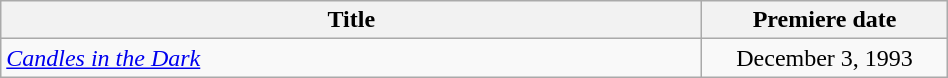<table class="wikitable plainrowheaders sortable" style="width:50%;text-align:center;">
<tr>
<th scope="col" style="width:40%;">Title</th>
<th scope="col" style="width:14%;">Premiere date</th>
</tr>
<tr>
<td scope="row" style="text-align:left;"><em><a href='#'>Candles in the Dark</a></em></td>
<td>December 3, 1993</td>
</tr>
</table>
